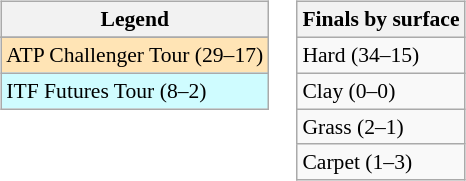<table>
<tr valign=top>
<td><br><table class=wikitable style=font-size:90%>
<tr>
<th>Legend</th>
</tr>
<tr bgcolor=e5d1cb>
</tr>
<tr bgcolor=moccasin>
<td>ATP Challenger Tour (29–17)</td>
</tr>
<tr bgcolor=cffcff>
<td>ITF Futures Tour (8–2)</td>
</tr>
</table>
</td>
<td><br><table class=wikitable style=font-size:90%>
<tr>
<th>Finals by surface</th>
</tr>
<tr>
<td>Hard (34–15)</td>
</tr>
<tr>
<td>Clay (0–0)</td>
</tr>
<tr>
<td>Grass (2–1)</td>
</tr>
<tr>
<td>Carpet (1–3)</td>
</tr>
</table>
</td>
</tr>
</table>
